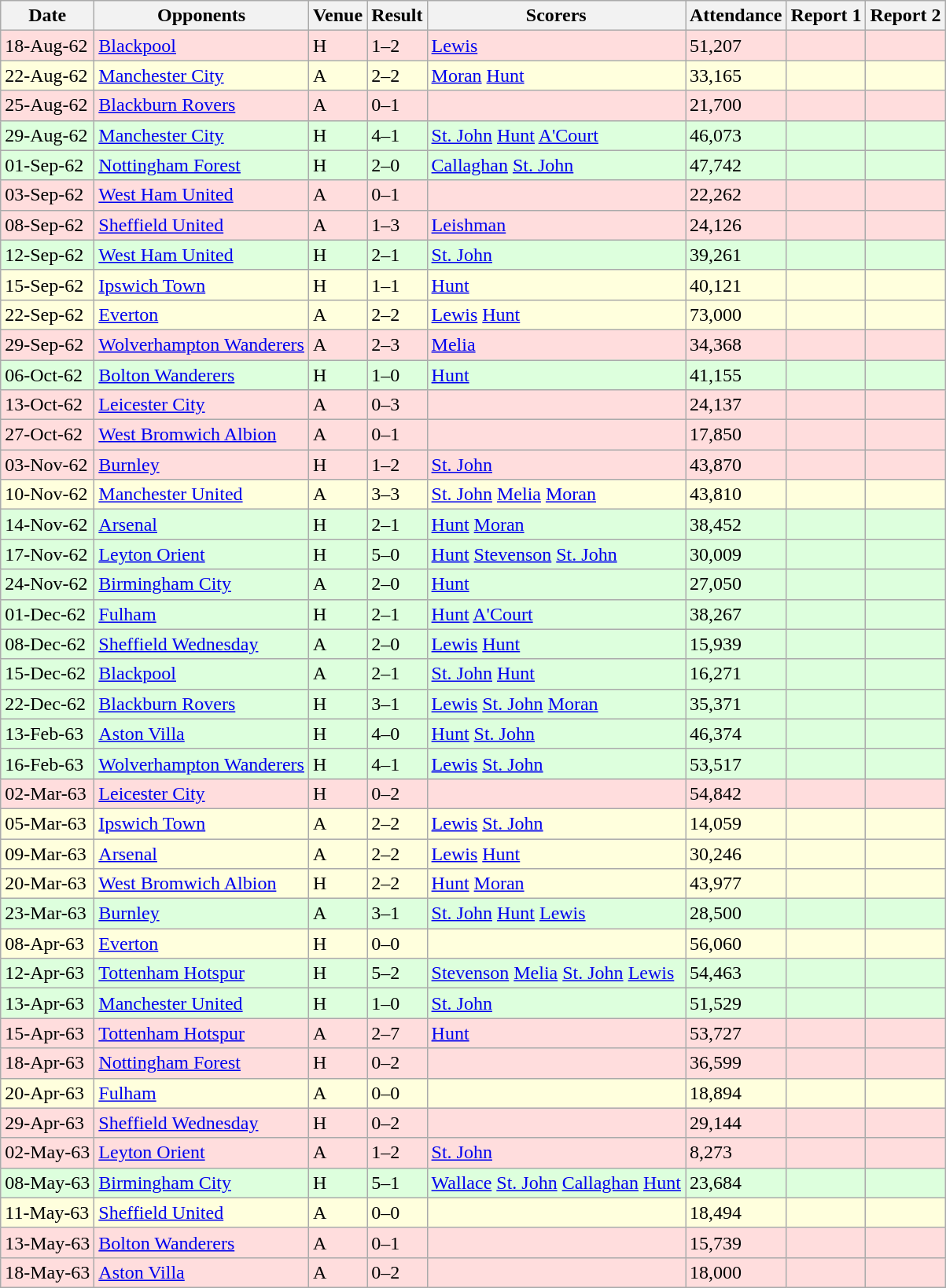<table class=wikitable>
<tr>
<th>Date</th>
<th>Opponents</th>
<th>Venue</th>
<th>Result</th>
<th>Scorers</th>
<th>Attendance</th>
<th>Report 1</th>
<th>Report 2</th>
</tr>
<tr bgcolor="#ffdddd">
<td>18-Aug-62</td>
<td><a href='#'>Blackpool</a></td>
<td>H</td>
<td>1–2</td>
<td><a href='#'>Lewis</a> </td>
<td>51,207</td>
<td></td>
<td></td>
</tr>
<tr bgcolor="#ffffdd">
<td>22-Aug-62</td>
<td><a href='#'>Manchester City</a></td>
<td>A</td>
<td>2–2</td>
<td><a href='#'>Moran</a>  <a href='#'>Hunt</a> </td>
<td>33,165</td>
<td></td>
<td></td>
</tr>
<tr bgcolor="#ffdddd">
<td>25-Aug-62</td>
<td><a href='#'>Blackburn Rovers</a></td>
<td>A</td>
<td>0–1</td>
<td></td>
<td>21,700</td>
<td></td>
<td></td>
</tr>
<tr bgcolor="#ddffdd">
<td>29-Aug-62</td>
<td><a href='#'>Manchester City</a></td>
<td>H</td>
<td>4–1</td>
<td><a href='#'>St. John</a>  <a href='#'>Hunt</a>  <a href='#'>A'Court</a> </td>
<td>46,073</td>
<td></td>
<td></td>
</tr>
<tr bgcolor="#ddffdd">
<td>01-Sep-62</td>
<td><a href='#'>Nottingham Forest</a></td>
<td>H</td>
<td>2–0</td>
<td><a href='#'>Callaghan</a>  <a href='#'>St. John</a> </td>
<td>47,742</td>
<td></td>
<td></td>
</tr>
<tr bgcolor="#ffdddd">
<td>03-Sep-62</td>
<td><a href='#'>West Ham United</a></td>
<td>A</td>
<td>0–1</td>
<td></td>
<td>22,262</td>
<td></td>
<td></td>
</tr>
<tr bgcolor="#ffdddd">
<td>08-Sep-62</td>
<td><a href='#'>Sheffield United</a></td>
<td>A</td>
<td>1–3</td>
<td><a href='#'>Leishman</a> </td>
<td>24,126</td>
<td></td>
<td></td>
</tr>
<tr bgcolor="#ddffdd">
<td>12-Sep-62</td>
<td><a href='#'>West Ham United</a></td>
<td>H</td>
<td>2–1</td>
<td><a href='#'>St. John</a> </td>
<td>39,261</td>
<td></td>
<td></td>
</tr>
<tr bgcolor="#ffffdd">
<td>15-Sep-62</td>
<td><a href='#'>Ipswich Town</a></td>
<td>H</td>
<td>1–1</td>
<td><a href='#'>Hunt</a> </td>
<td>40,121</td>
<td></td>
<td></td>
</tr>
<tr bgcolor="#ffffdd">
<td>22-Sep-62</td>
<td><a href='#'>Everton</a></td>
<td>A</td>
<td>2–2</td>
<td><a href='#'>Lewis</a>  <a href='#'>Hunt</a> </td>
<td>73,000</td>
<td></td>
<td></td>
</tr>
<tr bgcolor="#ffdddd">
<td>29-Sep-62</td>
<td><a href='#'>Wolverhampton Wanderers</a></td>
<td>A</td>
<td>2–3</td>
<td><a href='#'>Melia</a> </td>
<td>34,368</td>
<td></td>
<td></td>
</tr>
<tr bgcolor="#ddffdd">
<td>06-Oct-62</td>
<td><a href='#'>Bolton Wanderers</a></td>
<td>H</td>
<td>1–0</td>
<td><a href='#'>Hunt</a> </td>
<td>41,155</td>
<td></td>
<td></td>
</tr>
<tr bgcolor="#ffdddd">
<td>13-Oct-62</td>
<td><a href='#'>Leicester City</a></td>
<td>A</td>
<td>0–3</td>
<td></td>
<td>24,137</td>
<td></td>
<td></td>
</tr>
<tr bgcolor="#ffdddd">
<td>27-Oct-62</td>
<td><a href='#'>West Bromwich Albion</a></td>
<td>A</td>
<td>0–1</td>
<td></td>
<td>17,850</td>
<td></td>
<td></td>
</tr>
<tr bgcolor="#ffdddd">
<td>03-Nov-62</td>
<td><a href='#'>Burnley</a></td>
<td>H</td>
<td>1–2</td>
<td><a href='#'>St. John</a> </td>
<td>43,870</td>
<td></td>
<td></td>
</tr>
<tr bgcolor="#ffffdd">
<td>10-Nov-62</td>
<td><a href='#'>Manchester United</a></td>
<td>A</td>
<td>3–3</td>
<td><a href='#'>St. John</a>  <a href='#'>Melia</a>  <a href='#'>Moran</a> </td>
<td>43,810</td>
<td></td>
<td></td>
</tr>
<tr bgcolor="#ddffdd">
<td>14-Nov-62</td>
<td><a href='#'>Arsenal</a></td>
<td>H</td>
<td>2–1</td>
<td><a href='#'>Hunt</a>  <a href='#'>Moran</a> </td>
<td>38,452</td>
<td></td>
<td></td>
</tr>
<tr bgcolor="#ddffdd">
<td>17-Nov-62</td>
<td><a href='#'>Leyton Orient</a></td>
<td>H</td>
<td>5–0</td>
<td><a href='#'>Hunt</a>  <a href='#'>Stevenson</a>  <a href='#'>St. John</a> </td>
<td>30,009</td>
<td></td>
<td></td>
</tr>
<tr bgcolor="#ddffdd">
<td>24-Nov-62</td>
<td><a href='#'>Birmingham City</a></td>
<td>A</td>
<td>2–0</td>
<td><a href='#'>Hunt</a> </td>
<td>27,050</td>
<td></td>
<td></td>
</tr>
<tr bgcolor="#ddffdd">
<td>01-Dec-62</td>
<td><a href='#'>Fulham</a></td>
<td>H</td>
<td>2–1</td>
<td><a href='#'>Hunt</a>  <a href='#'>A'Court</a> </td>
<td>38,267</td>
<td></td>
<td></td>
</tr>
<tr bgcolor="#ddffdd">
<td>08-Dec-62</td>
<td><a href='#'>Sheffield Wednesday</a></td>
<td>A</td>
<td>2–0</td>
<td><a href='#'>Lewis</a>  <a href='#'>Hunt</a> </td>
<td>15,939</td>
<td></td>
<td></td>
</tr>
<tr bgcolor="#ddffdd">
<td>15-Dec-62</td>
<td><a href='#'>Blackpool</a></td>
<td>A</td>
<td>2–1</td>
<td><a href='#'>St. John</a>  <a href='#'>Hunt</a> </td>
<td>16,271</td>
<td></td>
<td></td>
</tr>
<tr bgcolor="#ddffdd">
<td>22-Dec-62</td>
<td><a href='#'>Blackburn Rovers</a></td>
<td>H</td>
<td>3–1</td>
<td><a href='#'>Lewis</a>  <a href='#'>St. John</a> <a href='#'>Moran</a> </td>
<td>35,371</td>
<td></td>
<td></td>
</tr>
<tr bgcolor="#ddffdd">
<td>13-Feb-63</td>
<td><a href='#'>Aston Villa</a></td>
<td>H</td>
<td>4–0</td>
<td><a href='#'>Hunt</a>  <a href='#'>St. John</a> </td>
<td>46,374</td>
<td></td>
<td></td>
</tr>
<tr bgcolor="#ddffdd">
<td>16-Feb-63</td>
<td><a href='#'>Wolverhampton Wanderers</a></td>
<td>H</td>
<td>4–1</td>
<td><a href='#'>Lewis</a>  <a href='#'>St. John</a> </td>
<td>53,517</td>
<td></td>
<td></td>
</tr>
<tr bgcolor="#ffdddd">
<td>02-Mar-63</td>
<td><a href='#'>Leicester City</a></td>
<td>H</td>
<td>0–2</td>
<td></td>
<td>54,842</td>
<td></td>
<td></td>
</tr>
<tr bgcolor="#ffffdd">
<td>05-Mar-63</td>
<td><a href='#'>Ipswich Town</a></td>
<td>A</td>
<td>2–2</td>
<td><a href='#'>Lewis</a>  <a href='#'>St. John</a> </td>
<td>14,059</td>
<td></td>
<td></td>
</tr>
<tr bgcolor="#ffffdd">
<td>09-Mar-63</td>
<td><a href='#'>Arsenal</a></td>
<td>A</td>
<td>2–2</td>
<td><a href='#'>Lewis</a>  <a href='#'>Hunt</a> </td>
<td>30,246</td>
<td></td>
<td></td>
</tr>
<tr bgcolor="#ffffdd">
<td>20-Mar-63</td>
<td><a href='#'>West Bromwich Albion</a></td>
<td>H</td>
<td>2–2</td>
<td><a href='#'>Hunt</a>  <a href='#'>Moran</a> </td>
<td>43,977</td>
<td></td>
<td></td>
</tr>
<tr bgcolor="#ddffdd">
<td>23-Mar-63</td>
<td><a href='#'>Burnley</a></td>
<td>A</td>
<td>3–1</td>
<td><a href='#'>St. John</a>  <a href='#'>Hunt</a>  <a href='#'>Lewis</a> </td>
<td>28,500</td>
<td></td>
<td></td>
</tr>
<tr bgcolor="#ffffdd">
<td>08-Apr-63</td>
<td><a href='#'>Everton</a></td>
<td>H</td>
<td>0–0</td>
<td></td>
<td>56,060</td>
<td></td>
<td></td>
</tr>
<tr bgcolor="#ddffdd">
<td>12-Apr-63</td>
<td><a href='#'>Tottenham Hotspur</a></td>
<td>H</td>
<td>5–2</td>
<td><a href='#'>Stevenson</a>  <a href='#'>Melia</a>  <a href='#'>St. John</a>  <a href='#'>Lewis</a> </td>
<td>54,463</td>
<td></td>
<td></td>
</tr>
<tr bgcolor="#ddffdd">
<td>13-Apr-63</td>
<td><a href='#'>Manchester United</a></td>
<td>H</td>
<td>1–0</td>
<td><a href='#'>St. John</a> </td>
<td>51,529</td>
<td></td>
<td></td>
</tr>
<tr bgcolor="#ffdddd">
<td>15-Apr-63</td>
<td><a href='#'>Tottenham Hotspur</a></td>
<td>A</td>
<td>2–7</td>
<td><a href='#'>Hunt</a> </td>
<td>53,727</td>
<td></td>
<td></td>
</tr>
<tr bgcolor="#ffdddd">
<td>18-Apr-63</td>
<td><a href='#'>Nottingham Forest</a></td>
<td>H</td>
<td>0–2</td>
<td></td>
<td>36,599</td>
<td></td>
<td></td>
</tr>
<tr bgcolor="#ffffdd">
<td>20-Apr-63</td>
<td><a href='#'>Fulham</a></td>
<td>A</td>
<td>0–0</td>
<td></td>
<td>18,894</td>
<td></td>
<td></td>
</tr>
<tr bgcolor="#ffdddd">
<td>29-Apr-63</td>
<td><a href='#'>Sheffield Wednesday</a></td>
<td>H</td>
<td>0–2</td>
<td></td>
<td>29,144</td>
<td></td>
<td></td>
</tr>
<tr bgcolor="#ffdddd">
<td>02-May-63</td>
<td><a href='#'>Leyton Orient</a></td>
<td>A</td>
<td>1–2</td>
<td><a href='#'>St. John</a> </td>
<td>8,273</td>
<td></td>
<td></td>
</tr>
<tr bgcolor="#ddffdd">
<td>08-May-63</td>
<td><a href='#'>Birmingham City</a></td>
<td>H</td>
<td>5–1</td>
<td><a href='#'>Wallace</a>  <a href='#'>St. John</a>  <a href='#'>Callaghan</a>  <a href='#'>Hunt</a> </td>
<td>23,684</td>
<td></td>
<td></td>
</tr>
<tr bgcolor="#ffffdd">
<td>11-May-63</td>
<td><a href='#'>Sheffield United</a></td>
<td>A</td>
<td>0–0</td>
<td></td>
<td>18,494</td>
<td></td>
<td></td>
</tr>
<tr bgcolor="#ffdddd">
<td>13-May-63</td>
<td><a href='#'>Bolton Wanderers</a></td>
<td>A</td>
<td>0–1</td>
<td></td>
<td>15,739</td>
<td></td>
<td></td>
</tr>
<tr bgcolor="#ffdddd">
<td>18-May-63</td>
<td><a href='#'>Aston Villa</a></td>
<td>A</td>
<td>0–2</td>
<td></td>
<td>18,000</td>
<td></td>
<td></td>
</tr>
</table>
